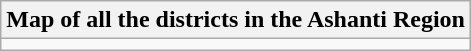<table class="wikitable mw-collapsible autocollapse">
<tr>
<th>Map of all the districts in the Ashanti Region</th>
</tr>
<tr>
<td></td>
</tr>
</table>
